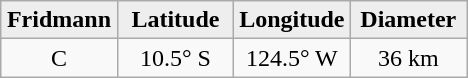<table class="wikitable">
<tr>
<th width="25%" style="background:#eeeeee;">Fridmann</th>
<th width="25%" style="background:#eeeeee;">Latitude</th>
<th width="25%" style="background:#eeeeee;">Longitude</th>
<th width="25%" style="background:#eeeeee;">Diameter</th>
</tr>
<tr>
<td align="center">C</td>
<td align="center">10.5° S</td>
<td align="center">124.5° W</td>
<td align="center">36 km</td>
</tr>
</table>
